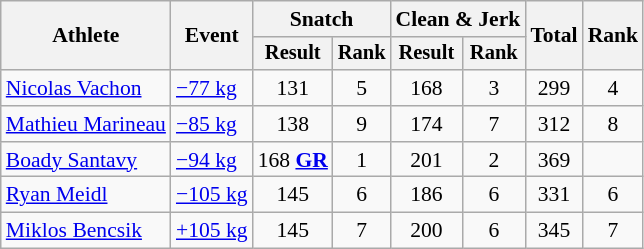<table class="wikitable" style="font-size:90%">
<tr>
<th rowspan=2>Athlete</th>
<th rowspan=2>Event</th>
<th colspan="2">Snatch</th>
<th colspan="2">Clean & Jerk</th>
<th rowspan="2">Total</th>
<th rowspan="2">Rank</th>
</tr>
<tr style="font-size:95%">
<th>Result</th>
<th>Rank</th>
<th>Result</th>
<th>Rank</th>
</tr>
<tr align=center>
<td align=left><a href='#'>Nicolas Vachon</a></td>
<td align=left><a href='#'>−77 kg</a></td>
<td>131</td>
<td>5</td>
<td>168</td>
<td>3</td>
<td>299</td>
<td>4</td>
</tr>
<tr align=center>
<td align=left><a href='#'>Mathieu Marineau</a></td>
<td align=left><a href='#'>−85 kg</a></td>
<td>138</td>
<td>9</td>
<td>174</td>
<td>7</td>
<td>312</td>
<td>8</td>
</tr>
<tr align=center>
<td align=left><a href='#'>Boady Santavy</a></td>
<td align=left><a href='#'>−94 kg</a></td>
<td>168 <strong><a href='#'>GR</a></strong></td>
<td>1</td>
<td>201</td>
<td>2</td>
<td>369</td>
<td></td>
</tr>
<tr align=center>
<td align=left><a href='#'>Ryan Meidl</a></td>
<td align=left><a href='#'>−105 kg</a></td>
<td>145</td>
<td>6</td>
<td>186</td>
<td>6</td>
<td>331</td>
<td>6</td>
</tr>
<tr align=center>
<td align=left><a href='#'>Miklos Bencsik</a></td>
<td align=left><a href='#'>+105 kg</a></td>
<td>145</td>
<td>7</td>
<td>200</td>
<td>6</td>
<td>345</td>
<td>7</td>
</tr>
</table>
